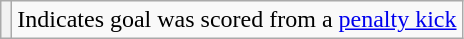<table class="wikitable plainrowheaders">
<tr>
<th scope=row style="text-align:center"></th>
<td>Indicates goal was scored from a <a href='#'>penalty kick</a></td>
</tr>
</table>
